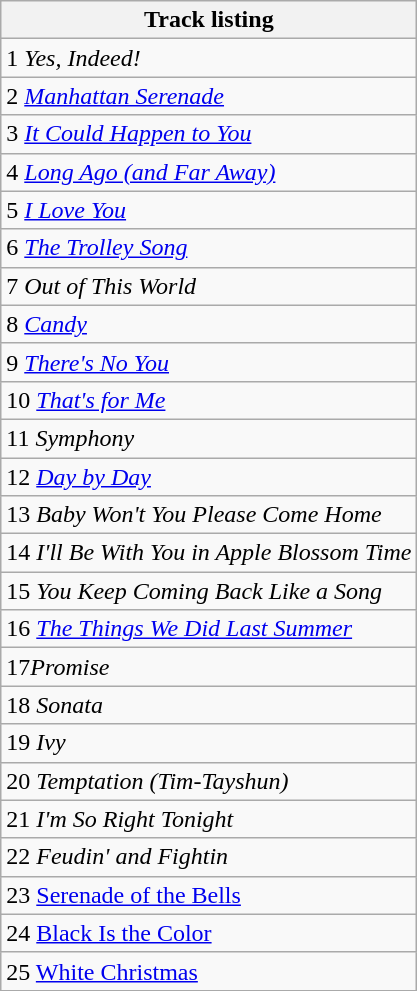<table class="wikitable">
<tr>
<th>Track listing</th>
</tr>
<tr>
<td>1 <em>Yes, Indeed!</em></td>
</tr>
<tr>
<td>2 <em><a href='#'>Manhattan Serenade</a></em></td>
</tr>
<tr>
<td>3 <em><a href='#'>It Could Happen to You</a></em></td>
</tr>
<tr>
<td>4 <em><a href='#'>Long Ago (and Far Away)</a></em></td>
</tr>
<tr>
<td>5 <em><a href='#'>I Love You</a></em></td>
</tr>
<tr>
<td>6 <em><a href='#'>The Trolley Song</a></em></td>
</tr>
<tr>
<td>7 <em>Out of This World</em></td>
</tr>
<tr>
<td>8 <em><a href='#'>Candy</a></em></td>
</tr>
<tr>
<td>9 <em><a href='#'>There's No You</a></em></td>
</tr>
<tr>
<td>10 <em><a href='#'>That's for Me</a></em></td>
</tr>
<tr>
<td>11 <em>Symphony</em></td>
</tr>
<tr>
<td>12 <em><a href='#'>Day by Day</a></em></td>
</tr>
<tr>
<td>13 <em>Baby Won't You Please Come Home</em></td>
</tr>
<tr>
<td>14 <em>I'll Be With You in Apple Blossom Time</em></td>
</tr>
<tr>
<td>15 <em>You Keep Coming Back Like a Song</em></td>
</tr>
<tr>
<td>16 <em><a href='#'>The Things We Did Last Summer</a></em></td>
</tr>
<tr>
<td>17<em>Promise</em></td>
</tr>
<tr>
<td>18 <em>Sonata</em></td>
</tr>
<tr>
<td>19 <em>Ivy</em></td>
</tr>
<tr>
<td>20 <em>Temptation (Tim-Tayshun)</em></td>
</tr>
<tr>
<td>21 <em>I'm So Right Tonight</em></td>
</tr>
<tr>
<td>22 <em>Feudin' and Fightin<strong></td>
</tr>
<tr>
<td>23 </em><a href='#'>Serenade of the Bells</a><em></td>
</tr>
<tr>
<td>24 </em><a href='#'>Black Is the Color</a><em></td>
</tr>
<tr>
<td>25 </em><a href='#'>White Christmas</a><em></td>
</tr>
</table>
